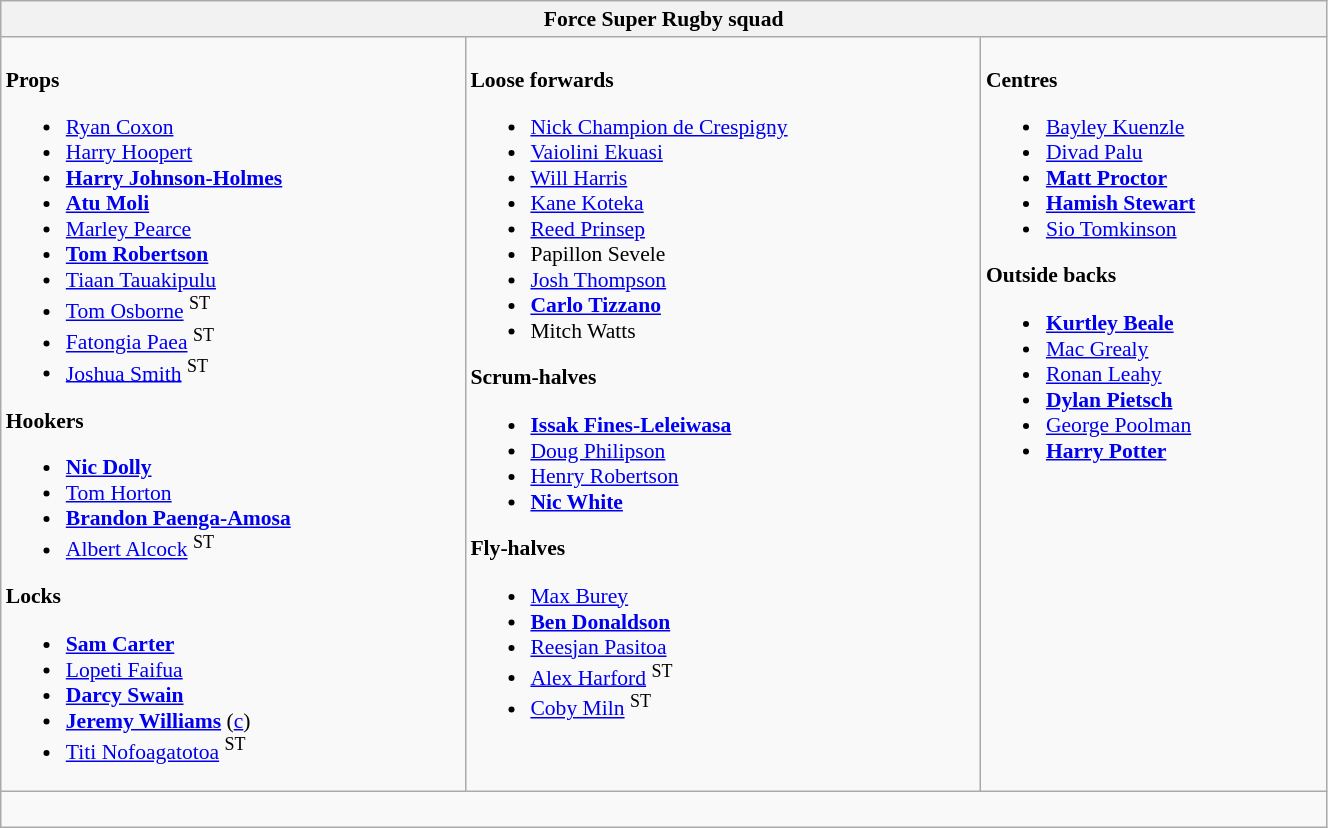<table class="wikitable" style="text-align:left; font-size:90%; width:70%">
<tr>
<th colspan="100%">Force Super Rugby squad</th>
</tr>
<tr valign="top">
<td><br><strong>Props</strong><ul><li> <a href='#'>Ryan Coxon</a></li><li> <a href='#'>Harry Hoopert</a> </li><li> <strong><a href='#'>Harry Johnson-Holmes</a></strong> </li><li> <strong><a href='#'>Atu Moli</a></strong></li><li> <a href='#'>Marley Pearce</a></li><li> <strong><a href='#'>Tom Robertson</a></strong></li><li> <a href='#'>Tiaan Tauakipulu</a></li><li> <a href='#'>Tom Osborne</a> <sup>ST</sup></li><li> <a href='#'>Fatongia Paea</a> <sup>ST</sup></li><li> <a href='#'>Joshua Smith</a> <sup>ST</sup></li></ul><strong>Hookers</strong><ul><li> <strong><a href='#'>Nic Dolly</a></strong></li><li> <a href='#'>Tom Horton</a></li><li> <strong><a href='#'>Brandon Paenga-Amosa</a></strong></li><li> <a href='#'>Albert Alcock</a> <sup>ST</sup></li></ul><strong>Locks</strong><ul><li> <strong><a href='#'>Sam Carter</a></strong></li><li> <a href='#'>Lopeti Faifua</a></li><li> <strong><a href='#'>Darcy Swain</a></strong></li><li> <strong><a href='#'>Jeremy Williams</a></strong> (<a href='#'>c</a>)</li><li> <a href='#'>Titi Nofoagatotoa</a> <sup>ST</sup></li></ul></td>
<td><br><strong>Loose forwards</strong><ul><li> <a href='#'>Nick Champion de Crespigny</a></li><li> <a href='#'>Vaiolini Ekuasi</a></li><li> <a href='#'>Will Harris</a></li><li> <a href='#'>Kane Koteka</a></li><li> <a href='#'>Reed Prinsep</a></li><li> Papillon Sevele</li><li> <a href='#'>Josh Thompson</a></li><li> <strong><a href='#'>Carlo Tizzano</a></strong></li><li> Mitch Watts</li></ul><strong>Scrum-halves</strong><ul><li> <strong><a href='#'>Issak Fines-Leleiwasa</a></strong></li><li> <a href='#'>Doug Philipson</a></li><li> <a href='#'>Henry Robertson</a></li><li> <strong><a href='#'>Nic White</a></strong></li></ul><strong>Fly-halves</strong><ul><li> <a href='#'>Max Burey</a></li><li> <strong><a href='#'>Ben Donaldson</a></strong></li><li> <a href='#'>Reesjan Pasitoa</a></li><li> <a href='#'>Alex Harford</a> <sup>ST</sup></li><li> <a href='#'>Coby Miln</a> <sup>ST</sup></li></ul></td>
<td><br><strong>Centres</strong><ul><li> <a href='#'>Bayley Kuenzle</a></li><li> <a href='#'>Divad Palu</a></li><li> <strong><a href='#'>Matt Proctor</a></strong></li><li> <strong><a href='#'>Hamish Stewart</a></strong></li><li> <a href='#'>Sio Tomkinson</a></li></ul><strong>Outside backs</strong><ul><li> <strong><a href='#'>Kurtley Beale</a></strong></li><li> <a href='#'>Mac Grealy</a></li><li> <a href='#'>Ronan Leahy</a></li><li> <strong><a href='#'>Dylan Pietsch</a></strong></li><li> <a href='#'>George Poolman</a></li><li> <strong><a href='#'>Harry Potter</a></strong></li></ul></td>
</tr>
<tr>
<td colspan="100%" style="text-align:center;"><br></td>
</tr>
</table>
